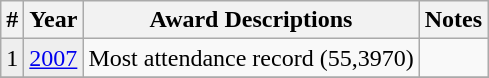<table class="wikitable">
<tr>
<th>#</th>
<th>Year</th>
<th>Award Descriptions</th>
<th>Notes</th>
</tr>
<tr>
<td style="background:#eeeeee">1</td>
<td style="background:#eeeeee"><a href='#'>2007</a></td>
<td>Most attendance record (55,3970)</td>
<td></td>
</tr>
<tr>
</tr>
</table>
